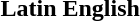<table>
<tr>
<th>Latin</th>
<th>English</th>
</tr>
<tr>
<td></td>
<td></td>
</tr>
</table>
